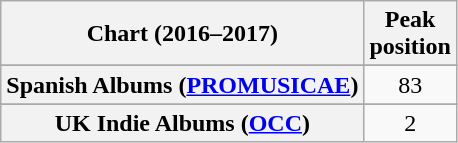<table class="wikitable sortable plainrowheaders" style="text-align:center">
<tr>
<th scope="col">Chart (2016–2017)</th>
<th scope="col">Peak<br>position</th>
</tr>
<tr>
</tr>
<tr>
</tr>
<tr>
</tr>
<tr>
<th scope="row">Spanish Albums (<a href='#'>PROMUSICAE</a>)</th>
<td>83</td>
</tr>
<tr>
</tr>
<tr>
</tr>
<tr>
<th scope="row">UK Indie Albums (<a href='#'>OCC</a>)</th>
<td>2</td>
</tr>
</table>
